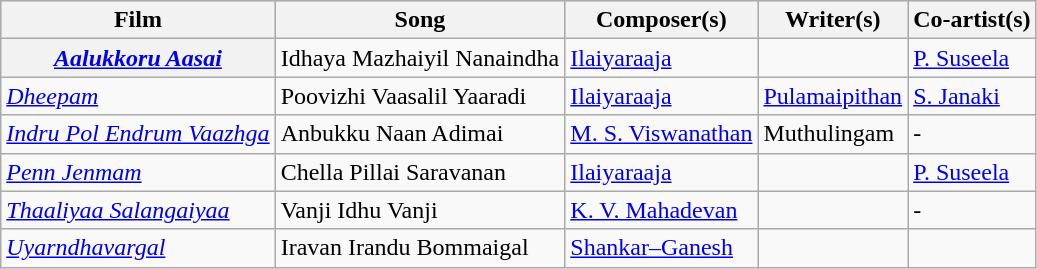<table class="wikitable sortable plainrowheaders">
<tr style="background:#ccc; text-align:center;">
<th scope="col">Film</th>
<th scope="col">Song</th>
<th scope="col">Composer(s)</th>
<th scope="col">Writer(s)</th>
<th scope="col">Co-artist(s)</th>
</tr>
<tr>
<th><em><a href='#'>Aalukkoru Aasai</a></em></th>
<td>Idhaya Mazhaiyil Nanaindha</td>
<td><a href='#'>Ilaiyaraaja</a></td>
<td></td>
<td><a href='#'>P. Suseela</a></td>
</tr>
<tr>
<td><em><a href='#'>Dheepam</a></em></td>
<td>Poovizhi Vaasalil Yaaradi</td>
<td><a href='#'>Ilaiyaraaja</a></td>
<td><a href='#'>Pulamaipithan</a></td>
<td><a href='#'>S. Janaki</a></td>
</tr>
<tr>
<td><em><a href='#'>Indru Pol Endrum Vaazhga</a></em></td>
<td>Anbukku Naan Adimai</td>
<td><a href='#'>M. S. Viswanathan</a></td>
<td>Muthulingam</td>
<td>-</td>
</tr>
<tr>
<td><em><a href='#'>Penn Jenmam</a></em></td>
<td>Chella Pillai Saravanan</td>
<td><a href='#'>Ilaiyaraaja</a></td>
<td></td>
<td><a href='#'>P. Suseela</a></td>
</tr>
<tr>
<td><em><a href='#'>Thaaliyaa Salangaiyaa</a></em></td>
<td>Vanji Idhu Vanji</td>
<td><a href='#'>K. V. Mahadevan</a></td>
<td></td>
<td>-</td>
</tr>
<tr>
<td><em><a href='#'>Uyarndhavargal</a></em></td>
<td>Iravan Irandu Bommaigal</td>
<td><a href='#'>Shankar–Ganesh</a></td>
<td></td>
<td></td>
</tr>
</table>
